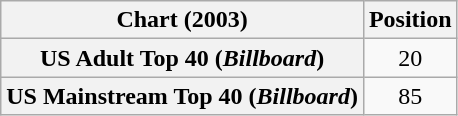<table class="wikitable plainrowheaders" style="text-align:center">
<tr>
<th scope="col">Chart (2003)</th>
<th scope="col">Position</th>
</tr>
<tr>
<th scope="row">US Adult Top 40 (<em>Billboard</em>)</th>
<td>20</td>
</tr>
<tr>
<th scope="row">US Mainstream Top 40 (<em>Billboard</em>)</th>
<td>85</td>
</tr>
</table>
